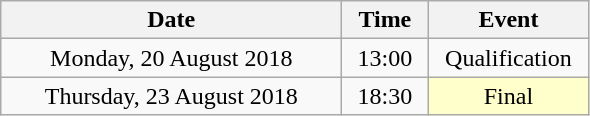<table class = "wikitable" style="text-align:center;">
<tr>
<th width=220>Date</th>
<th width=50>Time</th>
<th width=100>Event</th>
</tr>
<tr>
<td>Monday, 20 August 2018</td>
<td>13:00</td>
<td>Qualification</td>
</tr>
<tr>
<td>Thursday, 23 August 2018</td>
<td>18:30</td>
<td bgcolor=ffffcc>Final</td>
</tr>
</table>
